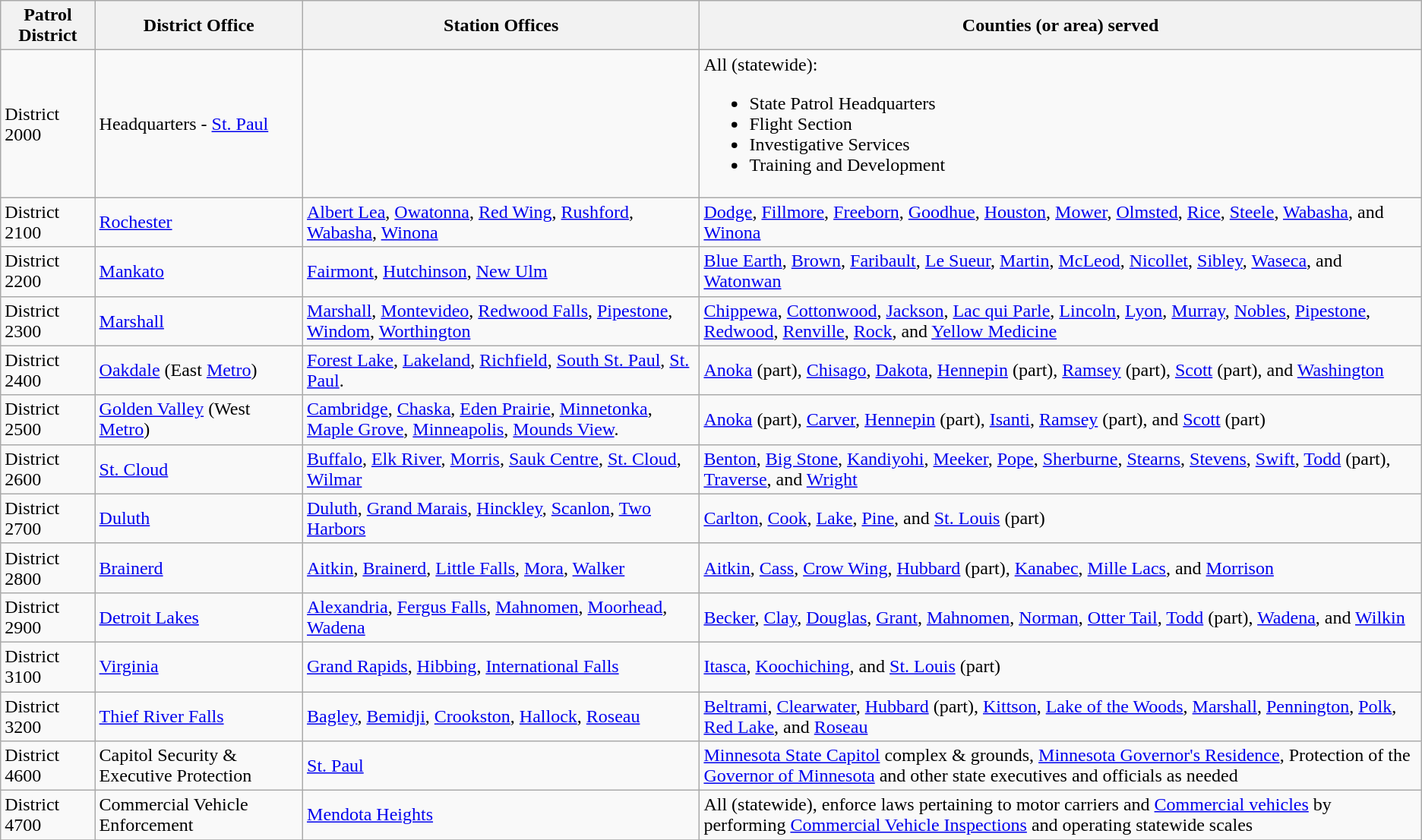<table class="wikitable">
<tr>
<th>Patrol District</th>
<th>District Office</th>
<th>Station Offices</th>
<th>Counties (or area) served</th>
</tr>
<tr>
<td>District 2000</td>
<td>Headquarters - <a href='#'>St. Paul</a></td>
<td></td>
<td>All (statewide):<br><ul><li>State Patrol Headquarters</li><li>Flight Section</li><li>Investigative Services</li><li>Training and Development</li></ul></td>
</tr>
<tr>
<td>District 2100</td>
<td><a href='#'>Rochester</a></td>
<td><a href='#'>Albert Lea</a>, <a href='#'>Owatonna</a>, <a href='#'>Red Wing</a>, <a href='#'>Rushford</a>, <a href='#'>Wabasha</a>, <a href='#'>Winona</a></td>
<td><a href='#'>Dodge</a>, <a href='#'>Fillmore</a>, <a href='#'>Freeborn</a>, <a href='#'>Goodhue</a>, <a href='#'>Houston</a>, <a href='#'>Mower</a>, <a href='#'>Olmsted</a>, <a href='#'>Rice</a>, <a href='#'>Steele</a>, <a href='#'>Wabasha</a>, and <a href='#'>Winona</a></td>
</tr>
<tr>
<td>District 2200</td>
<td><a href='#'>Mankato</a></td>
<td><a href='#'>Fairmont</a>, <a href='#'>Hutchinson</a>, <a href='#'>New Ulm</a></td>
<td><a href='#'>Blue Earth</a>, <a href='#'>Brown</a>, <a href='#'>Faribault</a>, <a href='#'>Le Sueur</a>, <a href='#'>Martin</a>, <a href='#'>McLeod</a>, <a href='#'>Nicollet</a>, <a href='#'>Sibley</a>, <a href='#'>Waseca</a>, and <a href='#'>Watonwan</a></td>
</tr>
<tr>
<td>District 2300</td>
<td><a href='#'>Marshall</a></td>
<td><a href='#'>Marshall</a>, <a href='#'>Montevideo</a>, <a href='#'>Redwood Falls</a>, <a href='#'>Pipestone</a>, <a href='#'>Windom</a>, <a href='#'>Worthington</a></td>
<td><a href='#'>Chippewa</a>, <a href='#'>Cottonwood</a>, <a href='#'>Jackson</a>, <a href='#'>Lac qui Parle</a>, <a href='#'>Lincoln</a>, <a href='#'>Lyon</a>, <a href='#'>Murray</a>, <a href='#'>Nobles</a>, <a href='#'>Pipestone</a>, <a href='#'>Redwood</a>, <a href='#'>Renville</a>, <a href='#'>Rock</a>, and <a href='#'>Yellow Medicine</a></td>
</tr>
<tr>
<td>District 2400</td>
<td><a href='#'>Oakdale</a> (East <a href='#'>Metro</a>)</td>
<td><a href='#'>Forest Lake</a>, <a href='#'>Lakeland</a>, <a href='#'>Richfield</a>, <a href='#'>South St. Paul</a>, <a href='#'>St. Paul</a>.</td>
<td><a href='#'>Anoka</a> (part), <a href='#'>Chisago</a>, <a href='#'>Dakota</a>, <a href='#'>Hennepin</a> (part), <a href='#'>Ramsey</a> (part), <a href='#'>Scott</a> (part), and <a href='#'>Washington</a></td>
</tr>
<tr>
<td>District 2500</td>
<td><a href='#'>Golden Valley</a> (West <a href='#'>Metro</a>)</td>
<td><a href='#'>Cambridge</a>, <a href='#'>Chaska</a>, <a href='#'>Eden Prairie</a>, <a href='#'>Minnetonka</a>, <a href='#'>Maple Grove</a>, <a href='#'>Minneapolis</a>, <a href='#'>Mounds View</a>.</td>
<td><a href='#'>Anoka</a> (part), <a href='#'>Carver</a>, <a href='#'>Hennepin</a> (part), <a href='#'>Isanti</a>, <a href='#'>Ramsey</a> (part), and <a href='#'>Scott</a> (part)</td>
</tr>
<tr>
<td>District 2600</td>
<td><a href='#'>St. Cloud</a></td>
<td><a href='#'>Buffalo</a>, <a href='#'>Elk River</a>, <a href='#'>Morris</a>, <a href='#'>Sauk Centre</a>, <a href='#'>St. Cloud</a>, <a href='#'>Wilmar</a></td>
<td><a href='#'>Benton</a>, <a href='#'>Big Stone</a>, <a href='#'>Kandiyohi</a>, <a href='#'>Meeker</a>, <a href='#'>Pope</a>, <a href='#'>Sherburne</a>, <a href='#'>Stearns</a>, <a href='#'>Stevens</a>, <a href='#'>Swift</a>, <a href='#'>Todd</a> (part), <a href='#'>Traverse</a>, and <a href='#'>Wright</a></td>
</tr>
<tr>
<td>District 2700</td>
<td><a href='#'>Duluth</a></td>
<td><a href='#'>Duluth</a>, <a href='#'>Grand Marais</a>, <a href='#'>Hinckley</a>, <a href='#'>Scanlon</a>, <a href='#'>Two Harbors</a></td>
<td><a href='#'>Carlton</a>, <a href='#'>Cook</a>, <a href='#'>Lake</a>, <a href='#'>Pine</a>, and <a href='#'>St. Louis</a> (part)</td>
</tr>
<tr>
<td>District 2800</td>
<td><a href='#'>Brainerd</a></td>
<td><a href='#'>Aitkin</a>, <a href='#'>Brainerd</a>, <a href='#'>Little Falls</a>, <a href='#'>Mora</a>, <a href='#'>Walker</a></td>
<td><a href='#'>Aitkin</a>, <a href='#'>Cass</a>, <a href='#'>Crow Wing</a>, <a href='#'>Hubbard</a> (part), <a href='#'>Kanabec</a>, <a href='#'>Mille Lacs</a>, and <a href='#'>Morrison</a></td>
</tr>
<tr>
<td>District 2900</td>
<td><a href='#'>Detroit Lakes</a></td>
<td><a href='#'>Alexandria</a>, <a href='#'>Fergus Falls</a>, <a href='#'>Mahnomen</a>, <a href='#'>Moorhead</a>, <a href='#'>Wadena</a></td>
<td><a href='#'>Becker</a>, <a href='#'>Clay</a>, <a href='#'>Douglas</a>, <a href='#'>Grant</a>, <a href='#'>Mahnomen</a>, <a href='#'>Norman</a>, <a href='#'>Otter Tail</a>, <a href='#'>Todd</a> (part), <a href='#'>Wadena</a>, and <a href='#'>Wilkin</a></td>
</tr>
<tr>
<td>District 3100</td>
<td><a href='#'>Virginia</a></td>
<td><a href='#'>Grand Rapids</a>, <a href='#'>Hibbing</a>, <a href='#'>International Falls</a></td>
<td><a href='#'>Itasca</a>, <a href='#'>Koochiching</a>, and <a href='#'>St. Louis</a> (part)</td>
</tr>
<tr>
<td>District 3200</td>
<td><a href='#'>Thief River Falls</a></td>
<td><a href='#'>Bagley</a>, <a href='#'>Bemidji</a>, <a href='#'>Crookston</a>, <a href='#'>Hallock</a>, <a href='#'>Roseau</a></td>
<td><a href='#'>Beltrami</a>, <a href='#'>Clearwater</a>, <a href='#'>Hubbard</a> (part), <a href='#'>Kittson</a>, <a href='#'>Lake of the Woods</a>, <a href='#'>Marshall</a>, <a href='#'>Pennington</a>, <a href='#'>Polk</a>, <a href='#'>Red Lake</a>, and <a href='#'>Roseau</a></td>
</tr>
<tr>
<td>District 4600</td>
<td>Capitol Security & Executive Protection</td>
<td><a href='#'>St. Paul</a></td>
<td><a href='#'>Minnesota State Capitol</a> complex & grounds, <a href='#'>Minnesota Governor's Residence</a>, Protection of the <a href='#'>Governor of Minnesota</a> and other state executives and officials as needed</td>
</tr>
<tr>
<td>District 4700</td>
<td>Commercial Vehicle Enforcement</td>
<td><a href='#'>Mendota Heights</a></td>
<td>All (statewide), enforce laws pertaining to motor carriers and <a href='#'>Commercial vehicles</a> by performing <a href='#'>Commercial Vehicle Inspections</a> and operating statewide scales</td>
</tr>
<tr>
</tr>
</table>
